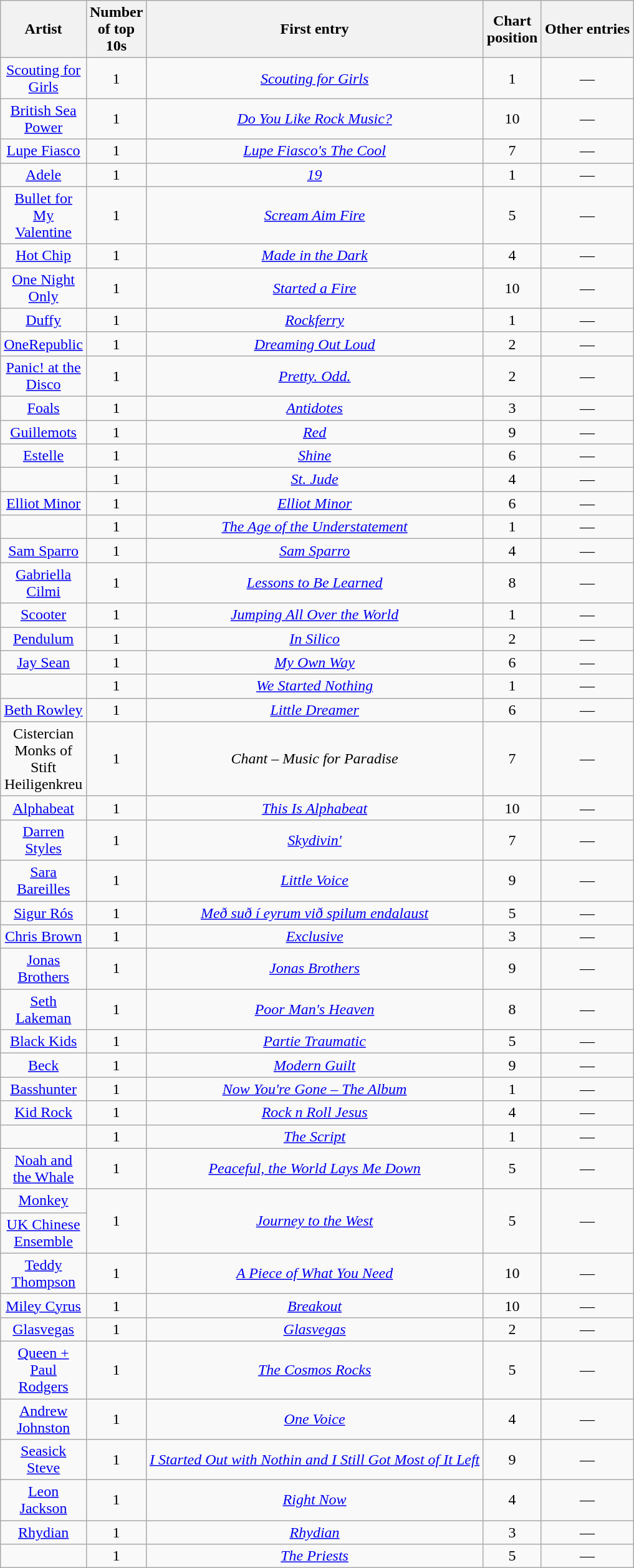<table class="wikitable sortable mw-collapsible mw-collapsed" style="text-align: center;">
<tr>
<th scope="col" style="width:55px;">Artist</th>
<th scope="col" style="width:55px;" data-sort-type="number">Number of top 10s</th>
<th scope="col" style="text-align:center;">First entry</th>
<th scope="col" style="width:55px;" data-sort-type="number">Chart position</th>
<th scope="col" style="text-align:center;">Other entries</th>
</tr>
<tr>
<td><a href='#'>Scouting for Girls</a></td>
<td>1</td>
<td><em><a href='#'>Scouting for Girls</a></em></td>
<td>1</td>
<td>—</td>
</tr>
<tr>
<td><a href='#'>British Sea Power</a></td>
<td>1</td>
<td><em><a href='#'>Do You Like Rock Music?</a></em></td>
<td>10</td>
<td>—</td>
</tr>
<tr>
<td><a href='#'>Lupe Fiasco</a></td>
<td>1</td>
<td><em><a href='#'>Lupe Fiasco's The Cool</a></em></td>
<td>7</td>
<td>—</td>
</tr>
<tr>
<td><a href='#'>Adele</a></td>
<td>1</td>
<td><em><a href='#'>19</a></em></td>
<td>1</td>
<td>—</td>
</tr>
<tr>
<td><a href='#'>Bullet for My Valentine</a></td>
<td>1</td>
<td><em><a href='#'>Scream Aim Fire</a></em></td>
<td>5</td>
<td>—</td>
</tr>
<tr>
<td><a href='#'>Hot Chip</a></td>
<td>1</td>
<td><em><a href='#'>Made in the Dark</a></em></td>
<td>4</td>
<td>—</td>
</tr>
<tr>
<td><a href='#'>One Night Only</a></td>
<td>1</td>
<td><em><a href='#'>Started a Fire</a></em></td>
<td>10</td>
<td>—</td>
</tr>
<tr>
<td><a href='#'>Duffy</a></td>
<td>1</td>
<td><em><a href='#'>Rockferry</a></em></td>
<td>1</td>
<td>—</td>
</tr>
<tr>
<td><a href='#'>OneRepublic</a></td>
<td>1</td>
<td><em><a href='#'>Dreaming Out Loud</a></em></td>
<td>2</td>
<td>—</td>
</tr>
<tr>
<td><a href='#'>Panic! at the Disco</a></td>
<td>1</td>
<td><em><a href='#'>Pretty. Odd.</a></em></td>
<td>2</td>
<td>—</td>
</tr>
<tr>
<td><a href='#'>Foals</a></td>
<td>1</td>
<td><em><a href='#'>Antidotes</a></em></td>
<td>3</td>
<td>—</td>
</tr>
<tr>
<td><a href='#'>Guillemots</a></td>
<td>1</td>
<td><em><a href='#'>Red</a></em></td>
<td>9</td>
<td>—</td>
</tr>
<tr>
<td><a href='#'>Estelle</a></td>
<td>1</td>
<td><em><a href='#'>Shine</a></em></td>
<td>6</td>
<td>—</td>
</tr>
<tr>
<td></td>
<td>1</td>
<td><em><a href='#'>St. Jude</a></em></td>
<td>4</td>
<td>—</td>
</tr>
<tr>
<td><a href='#'>Elliot Minor</a></td>
<td>1</td>
<td><em><a href='#'>Elliot Minor</a></em></td>
<td>6</td>
<td>—</td>
</tr>
<tr>
<td></td>
<td>1</td>
<td><em><a href='#'>The Age of the Understatement</a></em></td>
<td>1</td>
<td>—</td>
</tr>
<tr>
<td><a href='#'>Sam Sparro</a></td>
<td>1</td>
<td><em><a href='#'>Sam Sparro</a></em></td>
<td>4</td>
<td>—</td>
</tr>
<tr>
<td><a href='#'>Gabriella Cilmi</a></td>
<td>1</td>
<td><em><a href='#'>Lessons to Be Learned</a></em></td>
<td>8</td>
<td>—</td>
</tr>
<tr>
<td><a href='#'>Scooter</a></td>
<td>1</td>
<td><em><a href='#'>Jumping All Over the World</a></em></td>
<td>1</td>
<td>—</td>
</tr>
<tr>
<td><a href='#'>Pendulum</a></td>
<td>1</td>
<td><em><a href='#'>In Silico</a></em></td>
<td>2</td>
<td>—</td>
</tr>
<tr>
<td><a href='#'>Jay Sean</a></td>
<td>1</td>
<td><em><a href='#'>My Own Way</a></em></td>
<td>6</td>
<td>—</td>
</tr>
<tr>
<td></td>
<td>1</td>
<td><em><a href='#'>We Started Nothing</a></em></td>
<td>1</td>
<td>—</td>
</tr>
<tr>
<td><a href='#'>Beth Rowley</a></td>
<td>1</td>
<td><em><a href='#'>Little Dreamer</a></em></td>
<td>6</td>
<td>—</td>
</tr>
<tr>
<td>Cistercian Monks of Stift Heiligenkreu</td>
<td>1</td>
<td><em>Chant – Music for Paradise</em></td>
<td>7</td>
<td>—</td>
</tr>
<tr>
<td><a href='#'>Alphabeat</a></td>
<td>1</td>
<td><em><a href='#'>This Is Alphabeat</a></em></td>
<td>10</td>
<td>—</td>
</tr>
<tr>
<td><a href='#'>Darren Styles</a></td>
<td>1</td>
<td><em><a href='#'>Skydivin'</a></em></td>
<td>7</td>
<td>—</td>
</tr>
<tr>
<td><a href='#'>Sara Bareilles</a></td>
<td>1</td>
<td><em><a href='#'>Little Voice</a></em></td>
<td>9</td>
<td>—</td>
</tr>
<tr>
<td><a href='#'>Sigur Rós</a></td>
<td>1</td>
<td><em><a href='#'>Með suð í eyrum við spilum endalaust</a></em></td>
<td>5</td>
<td>—</td>
</tr>
<tr>
<td><a href='#'>Chris Brown</a></td>
<td>1</td>
<td><em><a href='#'>Exclusive</a></em></td>
<td>3</td>
<td>—</td>
</tr>
<tr>
<td><a href='#'>Jonas Brothers</a></td>
<td>1</td>
<td><em><a href='#'>Jonas Brothers</a></em></td>
<td>9</td>
<td>—</td>
</tr>
<tr>
<td><a href='#'>Seth Lakeman</a></td>
<td>1</td>
<td><em><a href='#'>Poor Man's Heaven</a></em></td>
<td>8</td>
<td>—</td>
</tr>
<tr>
<td><a href='#'>Black Kids</a></td>
<td>1</td>
<td><em><a href='#'>Partie Traumatic</a></em></td>
<td>5</td>
<td>—</td>
</tr>
<tr>
<td><a href='#'>Beck</a></td>
<td>1</td>
<td><em><a href='#'>Modern Guilt</a></em></td>
<td>9</td>
<td>—</td>
</tr>
<tr>
<td><a href='#'>Basshunter</a></td>
<td>1</td>
<td><em><a href='#'>Now You're Gone – The Album</a></em></td>
<td>1</td>
<td>—</td>
</tr>
<tr>
<td><a href='#'>Kid Rock</a></td>
<td>1</td>
<td><em><a href='#'>Rock n Roll Jesus</a></em></td>
<td>4</td>
<td>—</td>
</tr>
<tr>
<td></td>
<td>1</td>
<td><em><a href='#'>The Script</a></em></td>
<td>1</td>
<td>—</td>
</tr>
<tr>
<td><a href='#'>Noah and the Whale</a></td>
<td>1</td>
<td><em><a href='#'>Peaceful, the World Lays Me Down</a></em></td>
<td>5</td>
<td>—</td>
</tr>
<tr>
<td><a href='#'>Monkey</a></td>
<td rowspan="2">1</td>
<td rowspan="2"><em><a href='#'>Journey to the West</a></em></td>
<td rowspan="2">5</td>
<td rowspan="2">—</td>
</tr>
<tr>
<td><a href='#'>UK Chinese Ensemble</a></td>
</tr>
<tr>
<td><a href='#'>Teddy Thompson</a></td>
<td>1</td>
<td><em><a href='#'>A Piece of What You Need</a></em></td>
<td>10</td>
<td>—</td>
</tr>
<tr>
<td><a href='#'>Miley Cyrus</a></td>
<td>1</td>
<td><em><a href='#'>Breakout</a></em></td>
<td>10</td>
<td>—</td>
</tr>
<tr>
<td><a href='#'>Glasvegas</a></td>
<td>1</td>
<td><em><a href='#'>Glasvegas</a></em></td>
<td>2</td>
<td>—</td>
</tr>
<tr>
<td><a href='#'>Queen + Paul Rodgers</a></td>
<td>1</td>
<td><em><a href='#'>The Cosmos Rocks</a></em></td>
<td>5</td>
<td>—</td>
</tr>
<tr>
<td><a href='#'>Andrew Johnston</a></td>
<td>1</td>
<td><em><a href='#'>One Voice</a></em></td>
<td>4</td>
<td>—</td>
</tr>
<tr>
<td><a href='#'>Seasick Steve</a></td>
<td>1</td>
<td><em><a href='#'>I Started Out with Nothin and I Still Got Most of It Left</a></em></td>
<td>9</td>
<td>—</td>
</tr>
<tr>
<td><a href='#'>Leon Jackson</a></td>
<td>1</td>
<td><em><a href='#'>Right Now</a></em></td>
<td>4</td>
<td>—</td>
</tr>
<tr>
<td><a href='#'>Rhydian</a></td>
<td>1</td>
<td><em><a href='#'>Rhydian</a></em></td>
<td>3</td>
<td>—</td>
</tr>
<tr>
<td></td>
<td>1</td>
<td><em><a href='#'>The Priests</a></em></td>
<td>5</td>
<td>—</td>
</tr>
</table>
